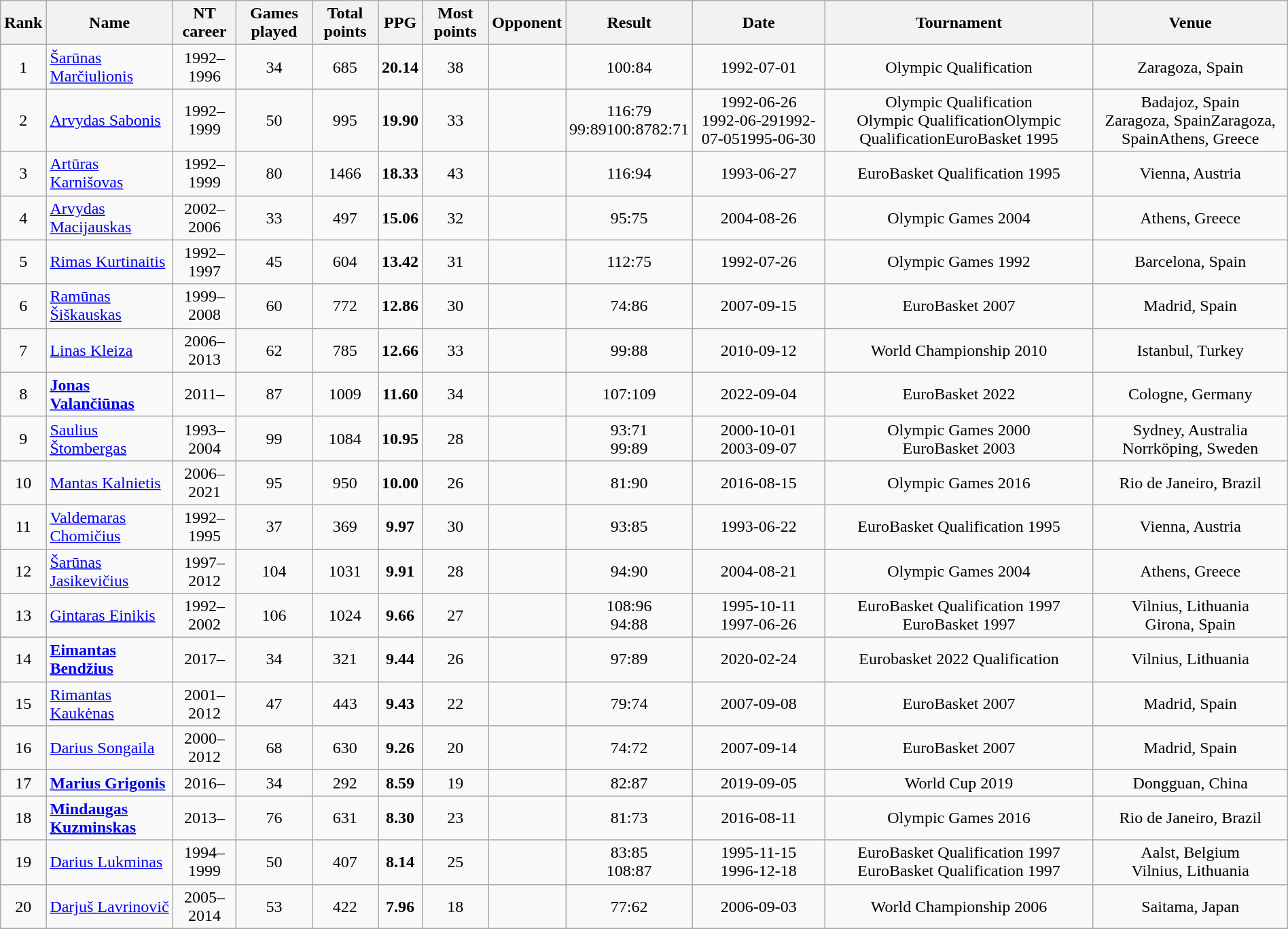<table class="wikitable centre" style="text-align:center; width:100%; font-size:100%;">
<tr>
<th>Rank</th>
<th class="unsortable">Name</th>
<th class="unsortable">NT career</th>
<th>Games played</th>
<th>Total points</th>
<th>PPG</th>
<th>Most points</th>
<th>Opponent</th>
<th>Result</th>
<th>Date</th>
<th>Tournament</th>
<th>Venue</th>
</tr>
<tr>
<td>1</td>
<td style="text-align: left;"><a href='#'>Šarūnas Marčiulionis</a></td>
<td>1992–1996</td>
<td>34</td>
<td>685</td>
<td><strong>20.14</strong></td>
<td>38</td>
<td style="text-align: left;"></td>
<td>100:84</td>
<td>1992-07-01</td>
<td>Olympic Qualification</td>
<td>Zaragoza, Spain</td>
</tr>
<tr>
<td>2</td>
<td style="text-align: left;"><a href='#'>Arvydas Sabonis</a></td>
<td>1992–1999</td>
<td>50</td>
<td>995</td>
<td><strong>19.90</strong></td>
<td>33</td>
<td style="text-align: left;"><br></td>
<td>116:79<br>99:89100:8782:71</td>
<td>1992-06-26<br>1992-06-291992-07-051995-06-30</td>
<td>Olympic Qualification<br>Olympic QualificationOlympic QualificationEuroBasket 1995</td>
<td>Badajoz, Spain<br>Zaragoza, SpainZaragoza, SpainAthens, Greece</td>
</tr>
<tr>
<td>3</td>
<td style="text-align: left;"><a href='#'>Artūras Karnišovas</a></td>
<td>1992–1999</td>
<td>80</td>
<td>1466</td>
<td><strong>18.33</strong></td>
<td>43</td>
<td style="text-align: left;"></td>
<td>116:94</td>
<td>1993-06-27</td>
<td>EuroBasket Qualification 1995</td>
<td>Vienna, Austria</td>
</tr>
<tr>
<td>4</td>
<td style="text-align: left;"><a href='#'>Arvydas Macijauskas</a></td>
<td>2002–2006</td>
<td>33</td>
<td>497</td>
<td><strong>15.06</strong></td>
<td>32</td>
<td style="text-align: left;"></td>
<td>95:75</td>
<td>2004-08-26</td>
<td>Olympic Games 2004</td>
<td>Athens, Greece</td>
</tr>
<tr>
<td>5</td>
<td style="text-align: left;"><a href='#'>Rimas Kurtinaitis</a></td>
<td>1992–1997</td>
<td>45</td>
<td>604</td>
<td><strong>13.42</strong></td>
<td>31</td>
<td style="text-align: left;"></td>
<td>112:75</td>
<td>1992-07-26</td>
<td>Olympic Games 1992</td>
<td>Barcelona, Spain</td>
</tr>
<tr>
<td>6</td>
<td style="text-align: left;"><a href='#'>Ramūnas Šiškauskas</a></td>
<td>1999–2008</td>
<td>60</td>
<td>772</td>
<td><strong>12.86</strong></td>
<td>30</td>
<td style="text-align: left;"></td>
<td>74:86</td>
<td>2007-09-15</td>
<td>EuroBasket 2007</td>
<td>Madrid, Spain</td>
</tr>
<tr>
<td>7</td>
<td style="text-align: left;"><a href='#'>Linas Kleiza</a></td>
<td>2006–2013</td>
<td>62</td>
<td>785</td>
<td><strong>12.66</strong></td>
<td>33</td>
<td style="text-align: left;"></td>
<td>99:88</td>
<td>2010-09-12</td>
<td>World Championship 2010</td>
<td>Istanbul, Turkey</td>
</tr>
<tr>
<td>8</td>
<td style="text-align:left;"><strong><a href='#'>Jonas Valančiūnas</a></strong></td>
<td>2011–</td>
<td>87</td>
<td>1009</td>
<td><strong>11.60</strong></td>
<td>34</td>
<td style="text-align:left;"></td>
<td>107:109</td>
<td>2022-09-04</td>
<td>EuroBasket 2022</td>
<td>Cologne, Germany</td>
</tr>
<tr>
<td>9</td>
<td style="text-align: left;"><a href='#'>Saulius Štombergas</a></td>
<td>1993–2004</td>
<td>99</td>
<td>1084</td>
<td><strong>10.95</strong></td>
<td>28</td>
<td style="text-align: left;"><br></td>
<td>93:71<br>99:89</td>
<td>2000-10-01<br>2003-09-07</td>
<td>Olympic Games 2000<br>EuroBasket 2003</td>
<td>Sydney, Australia<br>Norrköping, Sweden</td>
</tr>
<tr>
<td>10</td>
<td style="text-align: left;"><a href='#'>Mantas Kalnietis</a></td>
<td>2006–2021</td>
<td>95</td>
<td>950</td>
<td><strong>10.00</strong></td>
<td>26</td>
<td style="text-align: left;"></td>
<td>81:90</td>
<td>2016-08-15</td>
<td>Olympic Games 2016</td>
<td>Rio de Janeiro, Brazil</td>
</tr>
<tr>
<td>11</td>
<td style="text-align: left;"><a href='#'>Valdemaras Chomičius</a></td>
<td>1992–1995</td>
<td>37</td>
<td>369</td>
<td><strong>9.97</strong></td>
<td>30</td>
<td style="text-align: left;"></td>
<td>93:85</td>
<td>1993-06-22</td>
<td>EuroBasket Qualification 1995</td>
<td>Vienna, Austria</td>
</tr>
<tr>
<td>12</td>
<td style="text-align: left;"><a href='#'>Šarūnas Jasikevičius</a></td>
<td>1997–2012</td>
<td>104</td>
<td>1031</td>
<td><strong>9.91</strong></td>
<td>28</td>
<td style="text-align: left;"></td>
<td>94:90</td>
<td>2004-08-21</td>
<td>Olympic Games 2004</td>
<td>Athens, Greece</td>
</tr>
<tr>
<td>13</td>
<td style="text-align: left;"><a href='#'>Gintaras Einikis</a></td>
<td>1992–2002</td>
<td>106</td>
<td>1024</td>
<td><strong>9.66</strong></td>
<td>27</td>
<td style="text-align: left;"><br></td>
<td>108:96<br>94:88</td>
<td>1995-10-11<br>1997-06-26</td>
<td>EuroBasket Qualification 1997<br>EuroBasket 1997</td>
<td>Vilnius, Lithuania<br>Girona, Spain</td>
</tr>
<tr>
<td>14</td>
<td style="text-align: left;"><strong><a href='#'>Eimantas Bendžius</a></strong></td>
<td>2017–</td>
<td>34</td>
<td>321</td>
<td><strong>9.44</strong></td>
<td>26</td>
<td style="text-align: left;"></td>
<td>97:89</td>
<td>2020-02-24</td>
<td>Eurobasket 2022 Qualification</td>
<td>Vilnius, Lithuania</td>
</tr>
<tr>
<td>15</td>
<td style="text-align:left;"><a href='#'>Rimantas Kaukėnas</a></td>
<td>2001–2012</td>
<td>47</td>
<td>443</td>
<td><strong>9.43</strong></td>
<td>22</td>
<td style="text-align:left;"></td>
<td>79:74</td>
<td>2007-09-08</td>
<td>EuroBasket 2007</td>
<td>Madrid, Spain</td>
</tr>
<tr>
<td>16</td>
<td style="text-align: left;"><a href='#'>Darius Songaila</a></td>
<td>2000–2012</td>
<td>68</td>
<td>630</td>
<td><strong>9.26</strong></td>
<td>20</td>
<td style="text-align: left;"></td>
<td>74:72</td>
<td>2007-09-14</td>
<td>EuroBasket 2007</td>
<td>Madrid, Spain</td>
</tr>
<tr>
<td>17</td>
<td style="text-align: left;"><strong><a href='#'>Marius Grigonis</a></strong></td>
<td>2016–</td>
<td>34</td>
<td>292</td>
<td><strong>8.59</strong></td>
<td>19</td>
<td style="text-align: left;"></td>
<td>82:87</td>
<td>2019-09-05</td>
<td>World Cup 2019</td>
<td>Dongguan, China</td>
</tr>
<tr>
<td>18</td>
<td style="text-align: left;"><strong><a href='#'>Mindaugas Kuzminskas</a></strong></td>
<td>2013–</td>
<td>76</td>
<td>631</td>
<td><strong>8.30</strong></td>
<td>23</td>
<td style="text-align: left;"></td>
<td>81:73</td>
<td>2016-08-11</td>
<td>Olympic Games 2016</td>
<td>Rio de Janeiro, Brazil</td>
</tr>
<tr>
<td>19</td>
<td style="text-align: left;"><a href='#'>Darius Lukminas</a></td>
<td>1994–1999</td>
<td>50</td>
<td>407</td>
<td><strong>8.14</strong></td>
<td>25</td>
<td style="text-align: left;"><br></td>
<td>83:85<br>108:87</td>
<td>1995-11-15<br>1996-12-18</td>
<td>EuroBasket Qualification 1997<br>EuroBasket Qualification 1997</td>
<td>Aalst, Belgium<br>Vilnius, Lithuania</td>
</tr>
<tr>
<td>20</td>
<td style="text-align: left;"><a href='#'>Darjuš Lavrinovič</a></td>
<td>2005–2014</td>
<td>53</td>
<td>422</td>
<td><strong>7.96</strong></td>
<td>18</td>
<td style="text-align: left;"></td>
<td>77:62</td>
<td>2006-09-03</td>
<td>World Championship 2006</td>
<td>Saitama, Japan</td>
</tr>
<tr>
</tr>
</table>
